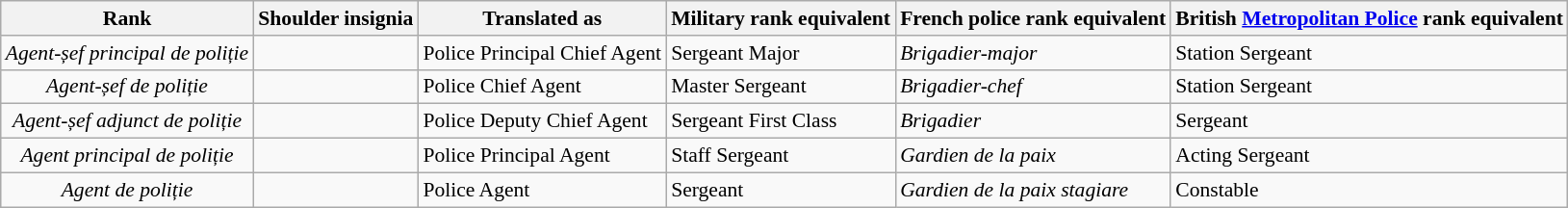<table class="wikitable" style="font-size: 90%">
<tr>
<th>Rank</th>
<th>Shoulder insignia</th>
<th>Translated as</th>
<th>Military rank equivalent</th>
<th>French police rank equivalent</th>
<th>British <a href='#'>Metropolitan Police</a> rank equivalent</th>
</tr>
<tr>
<td align=center><em>Agent-șef principal de poliție</em></td>
<td align=center></td>
<td>Police Principal Chief Agent</td>
<td>Sergeant Major</td>
<td><em>Brigadier-major</em></td>
<td>Station Sergeant</td>
</tr>
<tr>
<td align=center><em>Agent-șef de poliție</em></td>
<td align=center></td>
<td>Police Chief Agent</td>
<td>Master Sergeant</td>
<td><em>Brigadier-chef</em></td>
<td>Station Sergeant</td>
</tr>
<tr>
<td align=center><em>Agent-șef adjunct de poliție</em></td>
<td align=center></td>
<td>Police Deputy Chief Agent</td>
<td>Sergeant First Class</td>
<td><em>Brigadier</em></td>
<td>Sergeant</td>
</tr>
<tr>
<td align=center><em>Agent principal de poliție</em></td>
<td align=center></td>
<td>Police Principal Agent</td>
<td>Staff Sergeant</td>
<td><em>Gardien de la paix</em></td>
<td>Acting Sergeant</td>
</tr>
<tr>
<td align=center><em>Agent de poliție</em></td>
<td align=center></td>
<td>Police Agent</td>
<td>Sergeant</td>
<td><em>Gardien de la paix stagiare</em></td>
<td>Constable</td>
</tr>
</table>
